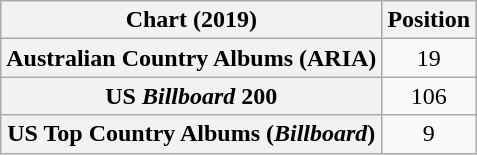<table class="wikitable sortable plainrowheaders" style="text-align:center">
<tr>
<th scope="col">Chart (2019)</th>
<th scope="col">Position</th>
</tr>
<tr>
<th scope="row">Australian Country Albums (ARIA)</th>
<td>19</td>
</tr>
<tr>
<th scope="row">US <em>Billboard</em> 200</th>
<td>106</td>
</tr>
<tr>
<th scope="row">US Top Country Albums (<em>Billboard</em>)</th>
<td>9</td>
</tr>
</table>
